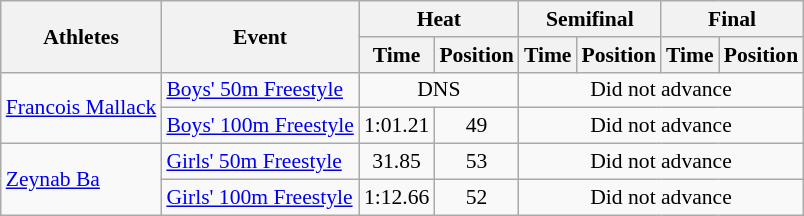<table class="wikitable" border="1" style="font-size:90%">
<tr>
<th rowspan=2>Athletes</th>
<th rowspan=2>Event</th>
<th colspan=2>Heat</th>
<th colspan=2>Semifinal</th>
<th colspan=2>Final</th>
</tr>
<tr>
<th>Time</th>
<th>Position</th>
<th>Time</th>
<th>Position</th>
<th>Time</th>
<th>Position</th>
</tr>
<tr>
<td rowspan=2><a href='#'>Francois Mallack</a></td>
<td><a href='#'>Boys' 50m Freestyle</a></td>
<td colspan="2" align=center>DNS</td>
<td colspan="4" align=center>Did not advance</td>
</tr>
<tr>
<td><a href='#'>Boys' 100m Freestyle</a></td>
<td align=center>1:01.21</td>
<td align=center>49</td>
<td colspan="4" align=center>Did not advance</td>
</tr>
<tr>
<td rowspan=2><a href='#'>Zeynab Ba</a></td>
<td><a href='#'>Girls' 50m Freestyle</a></td>
<td align=center>31.85</td>
<td align=center>53</td>
<td colspan="4" align=center>Did not advance</td>
</tr>
<tr>
<td><a href='#'>Girls' 100m Freestyle</a></td>
<td align=center>1:12.66</td>
<td align=center>52</td>
<td colspan="4" align=center>Did not advance</td>
</tr>
</table>
